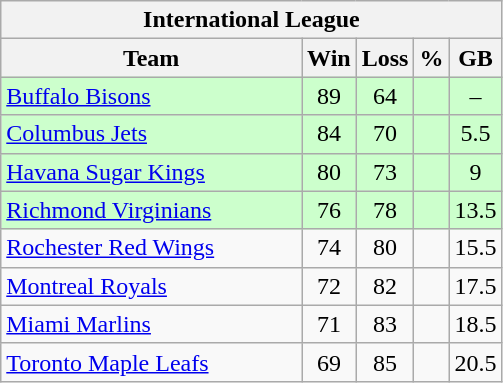<table class="wikitable">
<tr>
<th colspan="5">International League</th>
</tr>
<tr>
<th width="60%">Team</th>
<th>Win</th>
<th>Loss</th>
<th>%</th>
<th>GB</th>
</tr>
<tr align=center bgcolor=ccffcc>
<td align=left><a href='#'>Buffalo Bisons</a></td>
<td>89</td>
<td>64</td>
<td></td>
<td>–</td>
</tr>
<tr align=center bgcolor=ccffcc>
<td align=left><a href='#'>Columbus Jets</a></td>
<td>84</td>
<td>70</td>
<td></td>
<td>5.5</td>
</tr>
<tr align=center bgcolor=ccffcc>
<td align=left><a href='#'>Havana Sugar Kings</a></td>
<td>80</td>
<td>73</td>
<td></td>
<td>9</td>
</tr>
<tr align=center bgcolor=ccffcc>
<td align=left><a href='#'>Richmond Virginians</a></td>
<td>76</td>
<td>78</td>
<td></td>
<td>13.5</td>
</tr>
<tr align=center>
<td align=left><a href='#'>Rochester Red Wings</a></td>
<td>74</td>
<td>80</td>
<td></td>
<td>15.5</td>
</tr>
<tr align=center>
<td align=left><a href='#'>Montreal Royals</a></td>
<td>72</td>
<td>82</td>
<td></td>
<td>17.5</td>
</tr>
<tr align=center>
<td align=left><a href='#'>Miami Marlins</a></td>
<td>71</td>
<td>83</td>
<td></td>
<td>18.5</td>
</tr>
<tr align=center>
<td align=left><a href='#'>Toronto Maple Leafs</a></td>
<td>69</td>
<td>85</td>
<td></td>
<td>20.5</td>
</tr>
</table>
